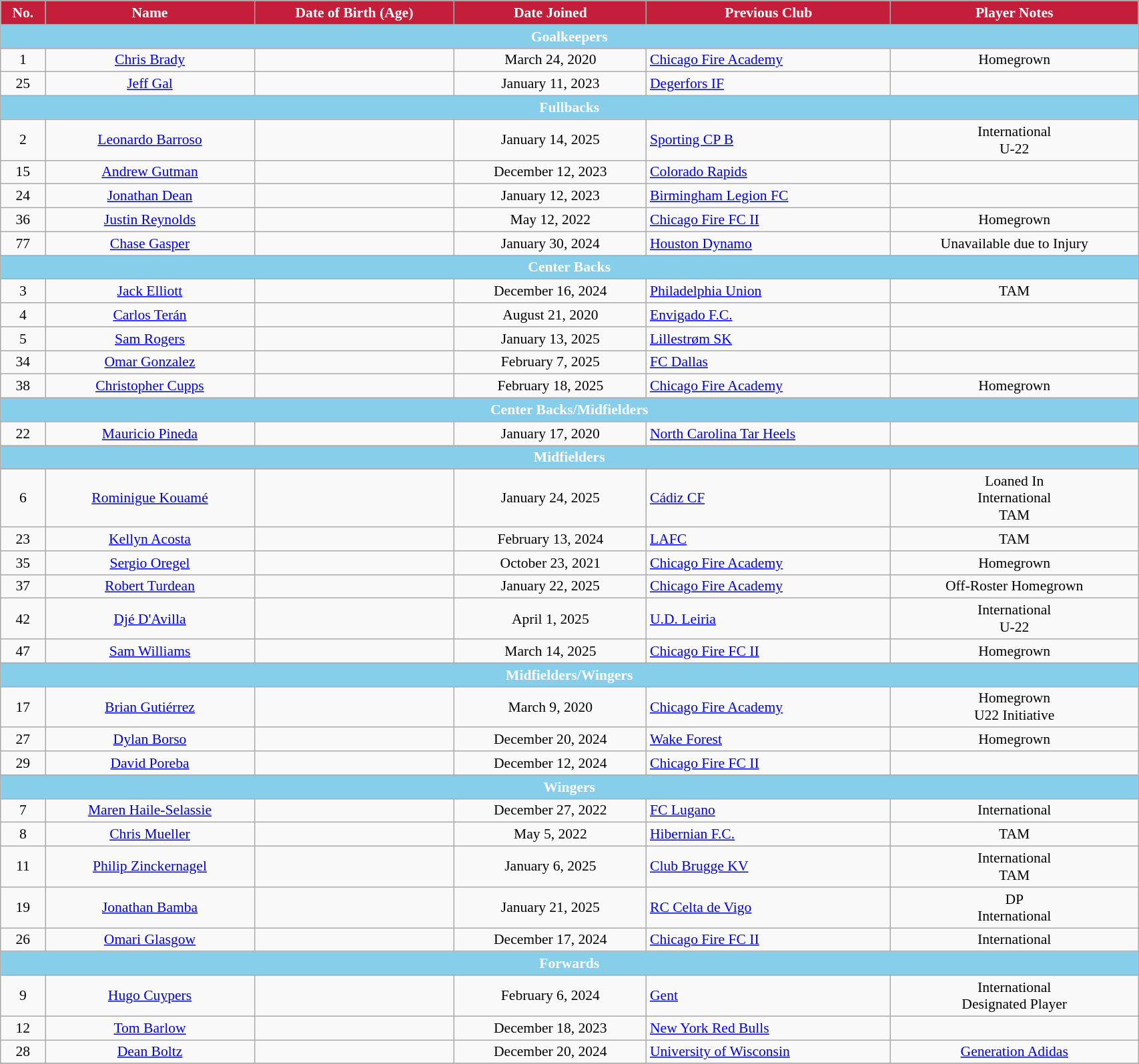<table class="wikitable" style="text-align:center; font-size:90%; width:90%;">
<tr>
<th style="background:#C41E3A; color:white; text-align:center;">No.</th>
<th style="background:#C41E3A; color:white; text-align:center;">Name</th>
<th style="background:#C41E3A; color:white; text-align:center;">Date of Birth (Age)</th>
<th style="background:#C41E3A; color:white; text-align:center;">Date Joined</th>
<th style="background:#C41E3A; color:white; text-align:center;">Previous Club</th>
<th style="background:#C41E3A; color:white; text-align:center;">Player Notes</th>
</tr>
<tr>
<th colspan="7" style="background:#87CEEB; color:white; text-align:center;">Goalkeepers</th>
</tr>
<tr>
<td>1</td>
<td> <a href='#'>Chris Brady</a></td>
<td></td>
<td>March 24, 2020</td>
<td align="left"> <a href='#'>Chicago Fire Academy</a></td>
<td>Homegrown</td>
</tr>
<tr>
<td>25</td>
<td> <a href='#'>Jeff Gal</a></td>
<td></td>
<td>January 11, 2023</td>
<td align="left"> <a href='#'>Degerfors IF</a></td>
<td></td>
</tr>
<tr>
<th colspan="7" style="background:#87CEEB; color:white; text-align:center;">Fullbacks</th>
</tr>
<tr>
<td>2</td>
<td> <a href='#'>Leonardo Barroso</a></td>
<td></td>
<td>January 14, 2025</td>
<td align="left"> <a href='#'>Sporting CP B</a></td>
<td>International<br>U-22</td>
</tr>
<tr>
<td>15</td>
<td> <a href='#'>Andrew Gutman</a></td>
<td></td>
<td>December 12, 2023</td>
<td align="left"> <a href='#'>Colorado Rapids</a></td>
<td></td>
</tr>
<tr>
<td>24</td>
<td> <a href='#'>Jonathan Dean</a></td>
<td></td>
<td>January 12, 2023</td>
<td align="left"> <a href='#'>Birmingham Legion FC</a></td>
<td></td>
</tr>
<tr>
<td>36</td>
<td> <a href='#'>Justin Reynolds</a></td>
<td></td>
<td>May 12, 2022</td>
<td align="left"> <a href='#'>Chicago Fire FC II</a></td>
<td>Homegrown</td>
</tr>
<tr>
<td>77</td>
<td> <a href='#'>Chase Gasper</a></td>
<td></td>
<td>January 30, 2024</td>
<td align="left"> <a href='#'>Houston Dynamo</a></td>
<td>Unavailable due to Injury</td>
</tr>
<tr>
<th colspan="7" style="background:#87CEEB; color:white; text-align:center;">Center Backs</th>
</tr>
<tr>
<td>3</td>
<td> <a href='#'>Jack Elliott</a></td>
<td></td>
<td>December 16, 2024</td>
<td align="left"> <a href='#'>Philadelphia Union</a></td>
<td>TAM</td>
</tr>
<tr>
<td>4</td>
<td> <a href='#'>Carlos Terán</a></td>
<td></td>
<td>August 21, 2020</td>
<td align="left"> <a href='#'>Envigado F.C.</a></td>
<td></td>
</tr>
<tr>
<td>5</td>
<td> <a href='#'>Sam Rogers</a></td>
<td></td>
<td>January 13, 2025</td>
<td align="left"> <a href='#'>Lillestrøm SK</a></td>
<td></td>
</tr>
<tr>
<td>34</td>
<td> <a href='#'>Omar Gonzalez</a></td>
<td></td>
<td>February 7, 2025</td>
<td align="left"> <a href='#'>FC Dallas</a></td>
<td></td>
</tr>
<tr>
<td>38</td>
<td> <a href='#'>Christopher Cupps</a></td>
<td></td>
<td>February 18, 2025</td>
<td align="left"> <a href='#'>Chicago Fire Academy</a></td>
<td>Homegrown</td>
</tr>
<tr>
<th colspan="7" style="background:#87CEEB; color:white; text-align:center;">Center Backs/Midfielders</th>
</tr>
<tr>
<td>22</td>
<td> <a href='#'>Mauricio Pineda</a></td>
<td></td>
<td>January 17, 2020</td>
<td align="left"> <a href='#'>North Carolina Tar Heels</a></td>
<td></td>
</tr>
<tr>
<th colspan="7" style="background:#87CEEB; color:white; text-align:center;">Midfielders</th>
</tr>
<tr>
<td>6</td>
<td> <a href='#'>Rominigue Kouamé</a></td>
<td></td>
<td>January 24, 2025</td>
<td align="left"> <a href='#'>Cádiz CF</a></td>
<td>Loaned In<br>International<br>TAM</td>
</tr>
<tr>
<td>23</td>
<td> <a href='#'>Kellyn Acosta</a></td>
<td></td>
<td>February 13, 2024</td>
<td align="left"> <a href='#'>LAFC</a></td>
<td>TAM</td>
</tr>
<tr>
<td>35</td>
<td> <a href='#'>Sergio Oregel</a></td>
<td></td>
<td>October 23, 2021</td>
<td align="left"> <a href='#'>Chicago Fire Academy</a></td>
<td>Homegrown</td>
</tr>
<tr>
<td>37</td>
<td> <a href='#'>Robert Turdean</a></td>
<td></td>
<td>January 22, 2025</td>
<td align="left"> <a href='#'>Chicago Fire Academy</a></td>
<td>Off-Roster Homegrown</td>
</tr>
<tr>
<td>42</td>
<td> <a href='#'>Djé D'Avilla</a></td>
<td></td>
<td>April 1, 2025</td>
<td align="left"> <a href='#'>U.D. Leiria</a></td>
<td>International<br>U-22</td>
</tr>
<tr>
<td>47</td>
<td> <a href='#'>Sam Williams</a></td>
<td></td>
<td>March 14, 2025</td>
<td align="left"> <a href='#'>Chicago Fire FC II</a></td>
<td>Homegrown</td>
</tr>
<tr>
<th colspan="7" style="background:#87CEEB; color:white; text-align:center;">Midfielders/Wingers</th>
</tr>
<tr>
<td>17</td>
<td> <a href='#'>Brian Gutiérrez</a></td>
<td></td>
<td>March 9, 2020</td>
<td align="left"> <a href='#'>Chicago Fire Academy</a></td>
<td>Homegrown<br>U22 Initiative</td>
</tr>
<tr>
<td>27</td>
<td> <a href='#'>Dylan Borso</a></td>
<td></td>
<td>December 20, 2024</td>
<td align="left"> <a href='#'>Wake Forest</a></td>
<td>Homegrown</td>
</tr>
<tr>
<td>29</td>
<td> <a href='#'>David Poreba</a></td>
<td></td>
<td>December 12, 2024</td>
<td align="left"> <a href='#'>Chicago Fire FC II</a></td>
<td></td>
</tr>
<tr>
<th colspan="7" style="background:#87CEEB; color:white; text-align:center;">Wingers</th>
</tr>
<tr>
<td>7</td>
<td> <a href='#'>Maren Haile-Selassie</a></td>
<td></td>
<td>December 27, 2022</td>
<td align="left"> <a href='#'>FC Lugano</a></td>
<td>International</td>
</tr>
<tr>
<td>8</td>
<td> <a href='#'>Chris Mueller</a></td>
<td></td>
<td>May 5, 2022</td>
<td align="left"> <a href='#'>Hibernian F.C.</a></td>
<td>TAM</td>
</tr>
<tr>
<td>11</td>
<td> <a href='#'>Philip Zinckernagel</a></td>
<td></td>
<td>January 6, 2025</td>
<td align="left"> <a href='#'>Club Brugge KV</a></td>
<td>International<br>TAM</td>
</tr>
<tr>
<td>19</td>
<td> <a href='#'>Jonathan Bamba</a></td>
<td></td>
<td>January 21, 2025</td>
<td align="left"> <a href='#'>RC Celta de Vigo</a></td>
<td>DP<br>International</td>
</tr>
<tr>
<td>26</td>
<td> <a href='#'>Omari Glasgow</a></td>
<td></td>
<td>December 17, 2024</td>
<td align="left"> <a href='#'>Chicago Fire FC II</a></td>
<td>International</td>
</tr>
<tr>
<th colspan="7" style="background:#87CEEB; color:white; text-align:center;">Forwards</th>
</tr>
<tr>
<td>9</td>
<td> <a href='#'>Hugo Cuypers</a></td>
<td></td>
<td>February 6, 2024</td>
<td align="left"> <a href='#'>Gent</a></td>
<td>International<br>Designated Player</td>
</tr>
<tr>
<td>12</td>
<td> <a href='#'>Tom Barlow</a></td>
<td></td>
<td>December 18, 2023</td>
<td align="left"> <a href='#'>New York Red Bulls</a></td>
<td></td>
</tr>
<tr>
<td>28</td>
<td> <a href='#'>Dean Boltz</a></td>
<td></td>
<td>December 20, 2024</td>
<td align="left"> <a href='#'>University of Wisconsin</a></td>
<td><a href='#'>Generation Adidas</a></td>
</tr>
<tr>
</tr>
</table>
